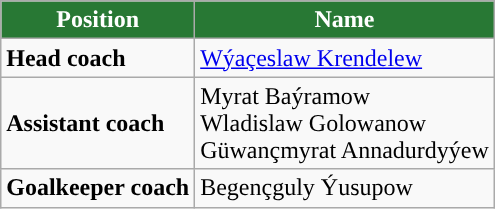<table class="wikitable" style="text-align: center;font-size:100%;">
<tr>
<th style="color:#FFFFFF;background:#287834">Position</th>
<th style="color:#FFFFFF;background:#287834">Name</th>
</tr>
<tr>
<td style="text-align:left;"><strong>Head coach</strong></td>
<td style="text-align:left;"> <a href='#'>Wýaçeslaw Krendelew</a></td>
</tr>
<tr>
<td style="text-align:left;"><strong>Assistant coach</strong></td>
<td style="text-align:left;"> Myrat Baýramow <br>  Wladislaw Golowanow <br>  Güwançmyrat Annadurdyýew</td>
</tr>
<tr>
<td style="text-align:left;"><strong>Goalkeeper coach</strong></td>
<td style="text-align:left;"> Begençguly Ýusupow</td>
</tr>
</table>
